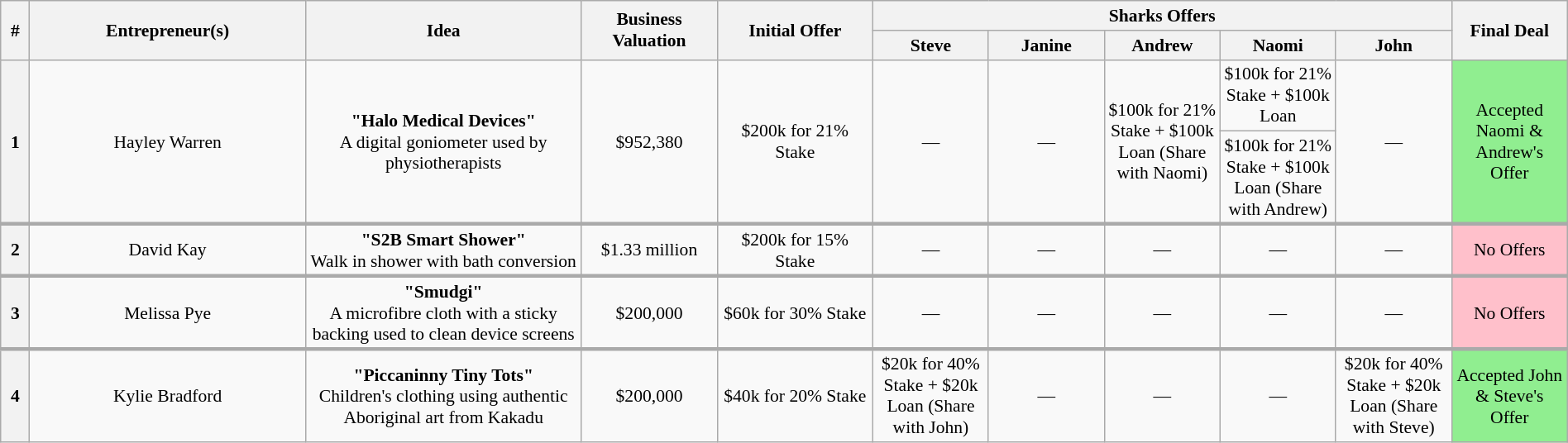<table class="wikitable plainrowheaders" style="font-size:90%; text-align:center; width: 100%; margin-left: auto; margin-right: auto;">
<tr>
<th scope="col" bgcolor="lightgrey" rowspan="2" width="15" align="center">#</th>
<th scope="col" bgcolor="lightgrey" rowspan="2" width="200" align="center">Entrepreneur(s)</th>
<th scope="col" bgcolor="lightgrey" rowspan="2" width="200" align="center">Idea</th>
<th scope="col" bgcolor="lightgrey" rowspan="2" width="95" align="center">Business Valuation</th>
<th scope="col" bgcolor="lightgrey" rowspan="2" width="110" align="center">Initial Offer</th>
<th scope="col" bgcolor="lightgrey" colspan="5">Sharks Offers</th>
<th scope="col" bgcolor="lightgrey" rowspan="2" width="80" align="center">Final Deal</th>
</tr>
<tr>
<th width="80" align="center"><strong>Steve</strong></th>
<th width="80" align="center"><strong>Janine</strong></th>
<th width="80" align="center"><strong>Andrew</strong></th>
<th width="80" align="center"><strong>Naomi</strong></th>
<th width="80" align="center"><strong>John</strong></th>
</tr>
<tr>
<th rowspan="2">1</th>
<td rowspan="2">Hayley Warren</td>
<td rowspan="2"><strong>"Halo Medical Devices"</strong><br> A digital goniometer used by physiotherapists</td>
<td rowspan="2">$952,380</td>
<td rowspan="2">$200k for 21% Stake</td>
<td rowspan="2">—</td>
<td rowspan="2">—</td>
<td rowspan="2">$100k for 21% Stake + $100k Loan (Share with Naomi)</td>
<td>$100k for 21% Stake + $100k Loan</td>
<td rowspan="2">—</td>
<td rowspan="2" bgcolor="lightgreen">Accepted Naomi & Andrew's Offer</td>
</tr>
<tr>
<td>$100k for 21% Stake + $100k Loan (Share with Andrew)</td>
</tr>
<tr>
</tr>
<tr style="border-top:3px solid #aaa;">
<th>2</th>
<td>David Kay</td>
<td><strong>"S2B Smart Shower"</strong><br> Walk in shower with bath conversion</td>
<td>$1.33 million</td>
<td>$200k for 15% Stake</td>
<td>—</td>
<td>—</td>
<td>—</td>
<td>—</td>
<td>—</td>
<td bgcolor="pink">No Offers</td>
</tr>
<tr>
</tr>
<tr style="border-top:3px solid #aaa;">
<th>3</th>
<td>Melissa Pye</td>
<td><strong>"Smudgi"</strong><br> A microfibre cloth with a sticky backing used to clean device screens</td>
<td>$200,000</td>
<td>$60k for 30% Stake</td>
<td>—</td>
<td>—</td>
<td>—</td>
<td>—</td>
<td>—</td>
<td bgcolor="pink">No Offers</td>
</tr>
<tr>
</tr>
<tr style="border-top:3px solid #aaa;">
<th>4</th>
<td>Kylie Bradford</td>
<td><strong>"Piccaninny Tiny Tots"</strong><br> Children's clothing using authentic Aboriginal art from Kakadu</td>
<td>$200,000</td>
<td>$40k for 20% Stake</td>
<td>$20k for 40% Stake + $20k Loan (Share with John)</td>
<td>—</td>
<td>—</td>
<td>—</td>
<td>$20k for 40% Stake + $20k Loan (Share with Steve)</td>
<td bgcolor="lightgreen">Accepted John & Steve's Offer</td>
</tr>
</table>
